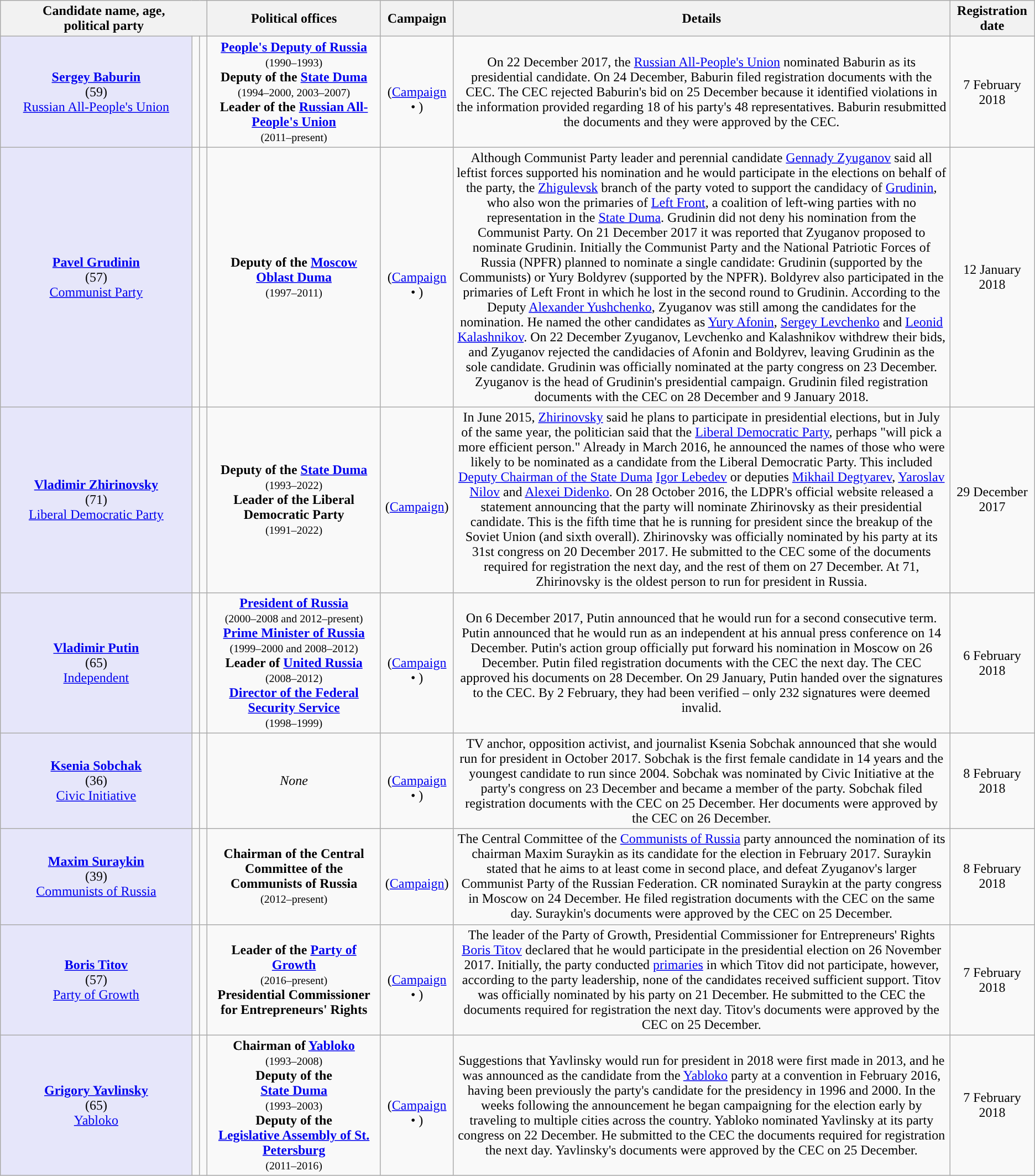<table class="wikitable" style="text-align:center;">
<tr>
<th colspan="3" style="width:20%;">Candidate name, age,<br>political party</th>
<th>Political offices</th>
<th>Campaign</th>
<th style="width:48%;">Details</th>
<th>Registration date</th>
</tr>
<tr>
<td style="background:lavender;"><strong><a href='#'>Sergey Baburin</a></strong><br>(59)<br><a href='#'>Russian All-People's Union</a></td>
<td></td>
<td style="background-color:"></td>
<td><strong><a href='#'>People's Deputy of Russia</a></strong><br><small>(1990–1993)</small><br><strong>Deputy of the <a href='#'>State Duma</a></strong><br><small>(1994–2000, 2003–2007)</small><br><strong>Leader of the <a href='#'>Russian All-People's Union</a></strong><br><small>(2011–present)</small></td>
<td><br>(<a href='#'>Campaign</a> • )</td>
<td>On 22 December 2017, the <a href='#'>Russian All-People's Union</a> nominated Baburin as its presidential candidate. On 24 December, Baburin filed registration documents with the CEC. The CEC rejected Baburin's bid on 25 December because it identified violations in the information provided regarding 18 of his party's 48 representatives. Baburin resubmitted the documents and they were approved by the CEC.</td>
<td>7 February 2018</td>
</tr>
<tr>
<td style="background:lavender;"><strong><a href='#'>Pavel Grudinin</a></strong><br>(57)<br><a href='#'>Communist Party</a></td>
<td></td>
<td style="background-color:"></td>
<td><strong>Deputy of the <a href='#'>Moscow Oblast Duma</a></strong><br><small>(1997–2011)</small></td>
<td><br>(<a href='#'>Campaign</a> • )</td>
<td>Although Communist Party leader and perennial candidate <a href='#'>Gennady Zyuganov</a> said all leftist forces supported his nomination and he would participate in the elections on behalf of the party, the <a href='#'>Zhigulevsk</a> branch of the party voted to support the candidacy of <a href='#'>Grudinin</a>, who also won the primaries of <a href='#'>Left Front</a>, a coalition of left-wing parties with no representation in the <a href='#'>State Duma</a>. Grudinin did not deny his nomination from the Communist Party. On 21 December 2017 it was reported that Zyuganov proposed to nominate Grudinin. Initially the Communist Party and the National Patriotic Forces of Russia (NPFR) planned to nominate a single candidate: Grudinin (supported by the Communists) or Yury Boldyrev (supported by the NPFR). Boldyrev also participated in the primaries of Left Front in which he lost in the second round to Grudinin. According to the Deputy <a href='#'>Alexander Yushchenko</a>, Zyuganov was still among the candidates for the nomination. He named the other candidates as <a href='#'>Yury Afonin</a>, <a href='#'>Sergey Levchenko</a> and <a href='#'>Leonid Kalashnikov</a>. On 22 December Zyuganov, Levchenko and Kalashnikov withdrew their bids, and Zyuganov rejected the candidacies of Afonin and Boldyrev, leaving Grudinin as the sole candidate. Grudinin was officially nominated at the party congress on 23 December. Zyuganov is the head of Grudinin's presidential campaign. Grudinin filed registration documents with the CEC on 28 December and 9 January 2018.</td>
<td>12 January 2018</td>
</tr>
<tr>
<td style="background:lavender;"><strong><a href='#'>Vladimir Zhirinovsky</a></strong><br>(71)<br><a href='#'>Liberal Democratic Party</a></td>
<td></td>
<td style="background-color:"></td>
<td><strong>Deputy of the <a href='#'>State Duma</a></strong><br><small>(1993–2022)</small><br><strong>Leader of the Liberal Democratic Party</strong><br><small>(1991–2022)</small></td>
<td><br>(<a href='#'>Campaign</a>)</td>
<td>In June 2015, <a href='#'>Zhirinovsky</a> said he plans to participate in presidential elections, but in July of the same year, the politician said that the <a href='#'>Liberal Democratic Party</a>, perhaps "will pick a more efficient person." Already in March 2016, he announced the names of those who were likely to be nominated as a candidate from the Liberal Democratic Party. This included <a href='#'>Deputy Chairman of the State Duma</a> <a href='#'>Igor Lebedev</a> or deputies <a href='#'>Mikhail Degtyarev</a>, <a href='#'>Yaroslav Nilov</a> and <a href='#'>Alexei Didenko</a>. On 28 October 2016, the LDPR's official website released a statement announcing that the party will nominate Zhirinovsky as their presidential candidate. This is the fifth time that he is running for president since the breakup of the Soviet Union (and sixth overall). Zhirinovsky was officially nominated by his party at its 31st congress on 20 December 2017. He submitted to the CEC some of the documents required for registration the next day, and the rest of them on 27 December. At 71, Zhirinovsky is the oldest person to run for president in Russia.</td>
<td>29 December 2017</td>
</tr>
<tr>
<td style="background:lavender;"><strong><a href='#'>Vladimir Putin</a></strong><br>(65)<br><a href='#'>Independent</a></td>
<td></td>
<td style="background-color:"></td>
<td><strong><a href='#'>President of Russia</a></strong><br><small>(2000–2008 and 2012–present)</small><br><strong><a href='#'>Prime Minister of Russia</a></strong><br><small>(1999–2000 and 2008–2012)</small><br><strong>Leader of <a href='#'>United Russia</a></strong><br><small>(2008–2012)</small><br><strong><a href='#'>Director of the Federal Security Service</a></strong><br><small>(1998–1999)</small></td>
<td><br>(<a href='#'>Campaign</a> • )</td>
<td>On 6 December 2017, Putin announced that he would run for a second consecutive term. Putin announced that he would run as an independent at his annual press conference on 14 December. Putin's action group officially put forward his nomination in Moscow on 26 December. Putin filed registration documents with the CEC the next day. The CEC approved his documents on 28 December. On 29 January, Putin handed over the signatures to the CEC. By 2 February, they had been verified – only 232 signatures were deemed invalid.</td>
<td>6 February 2018</td>
</tr>
<tr>
<td style="background:lavender;"><strong><a href='#'>Ksenia Sobchak</a></strong><br>(36)<br><a href='#'>Civic Initiative</a></td>
<td></td>
<td style="background-color:"></td>
<td><em>None</em></td>
<td><br>(<a href='#'>Campaign</a> • )</td>
<td>TV anchor, opposition activist, and journalist Ksenia Sobchak announced that she would run for president in October 2017. Sobchak is the first female candidate in 14 years and the youngest candidate to run since 2004. Sobchak was nominated by Civic Initiative at the party's congress on 23 December and became a member of the party. Sobchak filed registration documents with the CEC on 25 December. Her documents were approved by the CEC on 26 December.</td>
<td>8 February 2018</td>
</tr>
<tr>
<td style="background:lavender;"><strong><a href='#'>Maxim Suraykin</a></strong><br>(39)<br><a href='#'>Communists of Russia</a></td>
<td></td>
<td style="background-color:"></td>
<td><strong>Chairman of the Central Committee of the Communists of Russia</strong><br><small>(2012–present)</small></td>
<td> <br>(<a href='#'>Campaign</a>)</td>
<td>The Central Committee of the <a href='#'>Communists of Russia</a> party announced the nomination of its chairman Maxim Suraykin as its candidate for the election in February 2017. Suraykin stated that he aims to at least come in second place, and defeat Zyuganov's larger Communist Party of the Russian Federation. CR nominated Suraykin at the party congress in Moscow on 24 December. He filed registration documents with the CEC on the same day. Suraykin's documents were approved by the CEC on 25 December.</td>
<td>8 February 2018</td>
</tr>
<tr>
<td style="background:lavender;"><strong><a href='#'>Boris Titov</a></strong><br>(57)<br><a href='#'>Party of Growth</a></td>
<td></td>
<td style="background-color:"></td>
<td><strong>Leader of the <a href='#'>Party of Growth</a></strong><br><small>(2016–present)</small><br><strong>Presidential Commissioner for Entrepreneurs' Rights</strong></td>
<td><br>(<a href='#'>Campaign</a> • )</td>
<td>The leader of the Party of Growth, Presidential Commissioner for Entrepreneurs' Rights <a href='#'>Boris Titov</a> declared that he would participate in the presidential election on 26 November 2017. Initially, the party conducted <a href='#'>primaries</a> in which Titov did not participate, however, according to the party leadership, none of the candidates received sufficient support. Titov was officially nominated by his party on 21 December. He submitted to the CEC the documents required for registration the next day. Titov's documents were approved by the CEC on 25 December.</td>
<td>7 February 2018</td>
</tr>
<tr>
<td style="background:lavender;"><strong><a href='#'>Grigory Yavlinsky</a></strong><br>(65)<br><a href='#'>Yabloko</a></td>
<td></td>
<td style="background-color:"></td>
<td><strong>Chairman of <a href='#'>Yabloko</a></strong><br><small>(1993–2008)</small><br> <strong>Deputy of the<br><a href='#'>State Duma</a></strong><br><small>(1993–2003)</small><br> <strong>Deputy of the<br><a href='#'>Legislative Assembly of St. Petersburg</a></strong><br><small>(2011–2016)</small></td>
<td><br>(<a href='#'>Campaign</a> • )</td>
<td>Suggestions that Yavlinsky would run for president in 2018 were first made in 2013, and he was announced as the candidate from the <a href='#'>Yabloko</a> party at a convention in February 2016, having been previously the party's candidate for the presidency in 1996 and 2000. In the weeks following the announcement he began campaigning for the election early by traveling to multiple cities across the country. Yabloko nominated Yavlinsky at its party congress on 22 December. He submitted to the CEC the documents required for registration the next day. Yavlinsky's documents were approved by the CEC on 25 December.</td>
<td>7 February 2018</td>
</tr>
</table>
